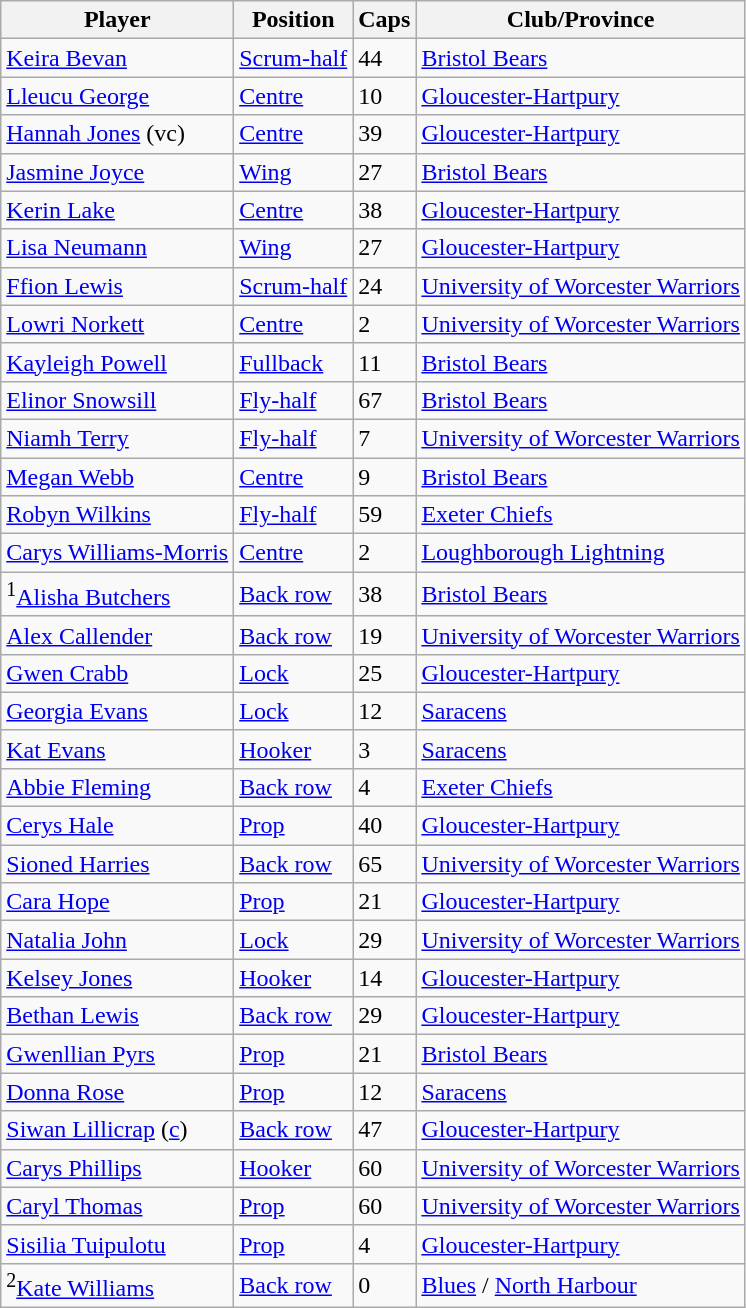<table class="wikitable sortable">
<tr>
<th>Player</th>
<th>Position</th>
<th>Caps</th>
<th>Club/Province</th>
</tr>
<tr>
<td><a href='#'>Keira Bevan</a></td>
<td><a href='#'>Scrum-half</a></td>
<td>44</td>
<td> <a href='#'>Bristol Bears</a></td>
</tr>
<tr>
<td><a href='#'>Lleucu George</a></td>
<td><a href='#'>Centre</a></td>
<td>10</td>
<td> <a href='#'>Gloucester-Hartpury</a></td>
</tr>
<tr>
<td><a href='#'>Hannah Jones</a> (vc)</td>
<td><a href='#'>Centre</a></td>
<td>39</td>
<td> <a href='#'>Gloucester-Hartpury</a></td>
</tr>
<tr>
<td><a href='#'>Jasmine Joyce</a></td>
<td><a href='#'>Wing</a></td>
<td>27</td>
<td> <a href='#'>Bristol Bears</a></td>
</tr>
<tr>
<td><a href='#'>Kerin Lake</a></td>
<td><a href='#'>Centre</a></td>
<td>38</td>
<td> <a href='#'>Gloucester-Hartpury</a></td>
</tr>
<tr>
<td><a href='#'>Lisa Neumann</a></td>
<td><a href='#'>Wing</a></td>
<td>27</td>
<td> <a href='#'>Gloucester-Hartpury</a></td>
</tr>
<tr>
<td><a href='#'>Ffion Lewis</a></td>
<td><a href='#'>Scrum-half</a></td>
<td>24</td>
<td> <a href='#'>University of Worcester Warriors</a></td>
</tr>
<tr>
<td><a href='#'>Lowri Norkett</a></td>
<td><a href='#'>Centre</a></td>
<td>2</td>
<td> <a href='#'>University of Worcester Warriors</a></td>
</tr>
<tr>
<td><a href='#'>Kayleigh Powell</a></td>
<td><a href='#'>Fullback</a></td>
<td>11</td>
<td> <a href='#'>Bristol Bears</a></td>
</tr>
<tr>
<td><a href='#'>Elinor Snowsill</a></td>
<td><a href='#'>Fly-half</a></td>
<td>67</td>
<td> <a href='#'>Bristol Bears</a></td>
</tr>
<tr>
<td><a href='#'>Niamh Terry</a></td>
<td><a href='#'>Fly-half</a></td>
<td>7</td>
<td> <a href='#'>University of Worcester Warriors</a></td>
</tr>
<tr>
<td><a href='#'>Megan Webb</a></td>
<td><a href='#'>Centre</a></td>
<td>9</td>
<td> <a href='#'>Bristol Bears</a></td>
</tr>
<tr>
<td><a href='#'>Robyn Wilkins</a></td>
<td><a href='#'>Fly-half</a></td>
<td>59</td>
<td> <a href='#'>Exeter Chiefs</a></td>
</tr>
<tr>
<td><a href='#'>Carys Williams-Morris</a></td>
<td><a href='#'>Centre</a></td>
<td>2</td>
<td> <a href='#'>Loughborough Lightning</a></td>
</tr>
<tr>
<td><sup>1</sup><a href='#'>Alisha Butchers</a></td>
<td><a href='#'>Back row</a></td>
<td>38</td>
<td> <a href='#'>Bristol Bears</a></td>
</tr>
<tr>
<td><a href='#'>Alex Callender</a></td>
<td><a href='#'>Back row</a></td>
<td>19</td>
<td> <a href='#'>University of Worcester Warriors</a></td>
</tr>
<tr>
<td><a href='#'>Gwen Crabb</a></td>
<td><a href='#'>Lock</a></td>
<td>25</td>
<td> <a href='#'>Gloucester-Hartpury</a></td>
</tr>
<tr>
<td><a href='#'>Georgia Evans</a></td>
<td><a href='#'>Lock</a></td>
<td>12</td>
<td> <a href='#'>Saracens</a></td>
</tr>
<tr>
<td><a href='#'>Kat Evans</a></td>
<td><a href='#'>Hooker</a></td>
<td>3</td>
<td> <a href='#'>Saracens</a></td>
</tr>
<tr>
<td><a href='#'>Abbie Fleming</a></td>
<td><a href='#'>Back row</a></td>
<td>4</td>
<td> <a href='#'>Exeter Chiefs</a></td>
</tr>
<tr>
<td><a href='#'>Cerys Hale</a></td>
<td><a href='#'>Prop</a></td>
<td>40</td>
<td> <a href='#'>Gloucester-Hartpury</a></td>
</tr>
<tr>
<td><a href='#'>Sioned Harries</a></td>
<td><a href='#'>Back row</a></td>
<td>65</td>
<td> <a href='#'>University of Worcester Warriors</a></td>
</tr>
<tr>
<td><a href='#'>Cara Hope</a></td>
<td><a href='#'>Prop</a></td>
<td>21</td>
<td> <a href='#'>Gloucester-Hartpury</a></td>
</tr>
<tr>
<td><a href='#'>Natalia John</a></td>
<td><a href='#'>Lock</a></td>
<td>29</td>
<td> <a href='#'>University of Worcester Warriors</a></td>
</tr>
<tr>
<td><a href='#'>Kelsey Jones</a></td>
<td><a href='#'>Hooker</a></td>
<td>14</td>
<td> <a href='#'>Gloucester-Hartpury</a></td>
</tr>
<tr>
<td><a href='#'>Bethan Lewis</a></td>
<td><a href='#'>Back row</a></td>
<td>29</td>
<td> <a href='#'>Gloucester-Hartpury</a></td>
</tr>
<tr>
<td><a href='#'>Gwenllian Pyrs</a></td>
<td><a href='#'>Prop</a></td>
<td>21</td>
<td> <a href='#'>Bristol Bears</a></td>
</tr>
<tr>
<td><a href='#'>Donna Rose</a></td>
<td><a href='#'>Prop</a></td>
<td>12</td>
<td> <a href='#'>Saracens</a></td>
</tr>
<tr>
<td><a href='#'>Siwan Lillicrap</a> (<a href='#'>c</a>)</td>
<td><a href='#'>Back row</a></td>
<td>47</td>
<td> <a href='#'>Gloucester-Hartpury</a></td>
</tr>
<tr>
<td><a href='#'>Carys Phillips</a></td>
<td><a href='#'>Hooker</a></td>
<td>60</td>
<td> <a href='#'>University of Worcester Warriors</a></td>
</tr>
<tr>
<td><a href='#'>Caryl Thomas</a></td>
<td><a href='#'>Prop</a></td>
<td>60</td>
<td> <a href='#'>University of Worcester Warriors</a></td>
</tr>
<tr>
<td><a href='#'>Sisilia Tuipulotu</a></td>
<td><a href='#'>Prop</a></td>
<td>4</td>
<td> <a href='#'>Gloucester-Hartpury</a></td>
</tr>
<tr>
<td><sup>2</sup><a href='#'>Kate Williams</a></td>
<td><a href='#'>Back row</a></td>
<td>0</td>
<td> <a href='#'>Blues</a> / <a href='#'>North Harbour</a></td>
</tr>
</table>
